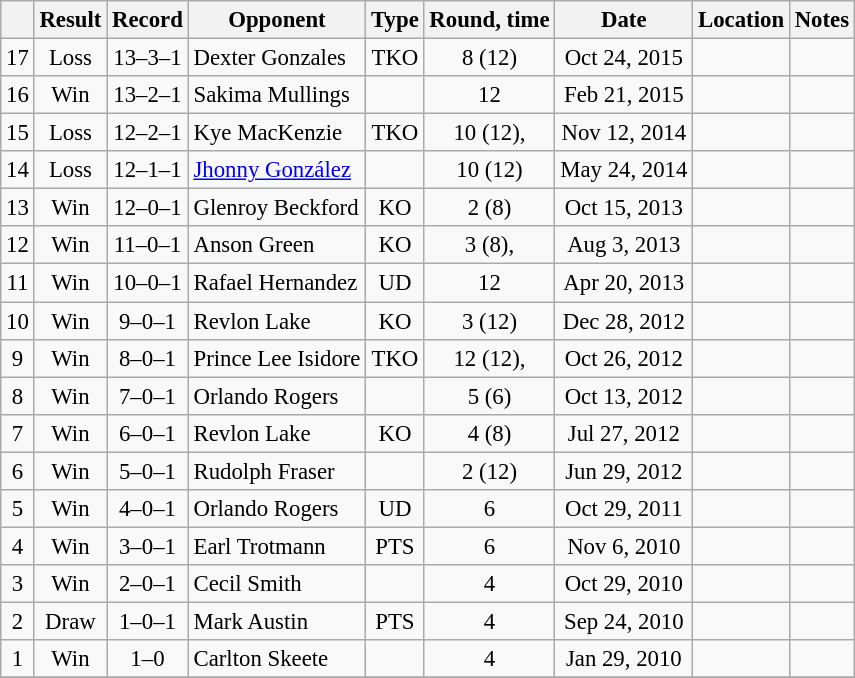<table class="wikitable" style="text-align:center; font-size:95%">
<tr>
<th></th>
<th>Result</th>
<th>Record</th>
<th>Opponent</th>
<th>Type</th>
<th>Round, time</th>
<th>Date</th>
<th>Location</th>
<th>Notes</th>
</tr>
<tr>
<td>17</td>
<td>Loss</td>
<td>13–3–1</td>
<td style="text-align:left;"> Dexter Gonzales</td>
<td>TKO</td>
<td>8 (12)</td>
<td>Oct 24, 2015</td>
<td style="text-align:left;"> </td>
<td style="text-align:left;"></td>
</tr>
<tr>
<td>16</td>
<td>Win</td>
<td>13–2–1</td>
<td style="text-align:left;"> Sakima Mullings</td>
<td></td>
<td>12</td>
<td>Feb 21, 2015</td>
<td style="text-align:left;"> </td>
<td style="text-align:left;"></td>
</tr>
<tr>
<td>15</td>
<td>Loss</td>
<td>12–2–1</td>
<td style="text-align:left;"> Kye MacKenzie</td>
<td>TKO</td>
<td>10 (12), </td>
<td>Nov 12, 2014</td>
<td style="text-align:left;"> </td>
<td style="text-align:left;"></td>
</tr>
<tr>
<td>14</td>
<td>Loss</td>
<td>12–1–1</td>
<td style="text-align:left;"> <a href='#'>Jhonny González</a></td>
<td></td>
<td>10 (12)</td>
<td>May 24, 2014</td>
<td style="text-align:left;"> </td>
<td style="text-align:left;"></td>
</tr>
<tr>
<td>13</td>
<td>Win</td>
<td>12–0–1</td>
<td style="text-align:left;"> Glenroy Beckford</td>
<td>KO</td>
<td>2 (8)</td>
<td>Oct 15, 2013</td>
<td style="text-align:left;"> </td>
<td></td>
</tr>
<tr>
<td>12</td>
<td>Win</td>
<td>11–0–1</td>
<td style="text-align:left;"> Anson Green</td>
<td>KO</td>
<td>3 (8), </td>
<td>Aug 3, 2013</td>
<td style="text-align:left;"> </td>
<td></td>
</tr>
<tr>
<td>11</td>
<td>Win</td>
<td>10–0–1</td>
<td style="text-align:left;"> Rafael Hernandez</td>
<td>UD</td>
<td>12</td>
<td>Apr 20, 2013</td>
<td style="text-align:left;"> </td>
<td style="text-align:left;"></td>
</tr>
<tr>
<td>10</td>
<td>Win</td>
<td>9–0–1</td>
<td style="text-align:left;"> Revlon Lake</td>
<td>KO</td>
<td>3 (12)</td>
<td>Dec 28, 2012</td>
<td style="text-align:left;"> </td>
<td style="text-align:left;"></td>
</tr>
<tr>
<td>9</td>
<td>Win</td>
<td>8–0–1</td>
<td style="text-align:left;"> Prince Lee Isidore</td>
<td>TKO</td>
<td>12 (12), </td>
<td>Oct 26, 2012</td>
<td style="text-align:left;"> </td>
<td style="text-align:left;"></td>
</tr>
<tr>
<td>8</td>
<td>Win</td>
<td>7–0–1</td>
<td style="text-align:left;"> Orlando Rogers</td>
<td></td>
<td>5 (6)</td>
<td>Oct 13, 2012</td>
<td style="text-align:left;"> </td>
<td></td>
</tr>
<tr>
<td>7</td>
<td>Win</td>
<td>6–0–1</td>
<td style="text-align:left;"> Revlon Lake</td>
<td>KO</td>
<td>4 (8)</td>
<td>Jul 27, 2012</td>
<td style="text-align:left;"> </td>
<td></td>
</tr>
<tr>
<td>6</td>
<td>Win</td>
<td>5–0–1</td>
<td style="text-align:left;"> Rudolph Fraser</td>
<td></td>
<td>2 (12)</td>
<td>Jun 29, 2012</td>
<td style="text-align:left;"> </td>
<td style="text-align:left;"></td>
</tr>
<tr>
<td>5</td>
<td>Win</td>
<td>4–0–1</td>
<td style="text-align:left;"> Orlando Rogers</td>
<td>UD</td>
<td>6</td>
<td>Oct 29, 2011</td>
<td style="text-align:left;"> </td>
<td></td>
</tr>
<tr>
<td>4</td>
<td>Win</td>
<td>3–0–1</td>
<td style="text-align:left;"> Earl Trotmann</td>
<td>PTS</td>
<td>6</td>
<td>Nov 6, 2010</td>
<td style="text-align:left;"> </td>
<td></td>
</tr>
<tr>
<td>3</td>
<td>Win</td>
<td>2–0–1</td>
<td style="text-align:left;"> Cecil Smith</td>
<td></td>
<td>4</td>
<td>Oct 29, 2010</td>
<td style="text-align:left;"> </td>
<td></td>
</tr>
<tr>
<td>2</td>
<td>Draw</td>
<td>1–0–1</td>
<td style="text-align:left;"> Mark Austin</td>
<td>PTS</td>
<td>4</td>
<td>Sep 24, 2010</td>
<td style="text-align:left;"> </td>
<td></td>
</tr>
<tr>
<td>1</td>
<td>Win</td>
<td>1–0</td>
<td style="text-align:left;"> Carlton Skeete</td>
<td></td>
<td>4</td>
<td>Jan 29, 2010</td>
<td style="text-align:left;"> </td>
<td></td>
</tr>
<tr>
</tr>
</table>
